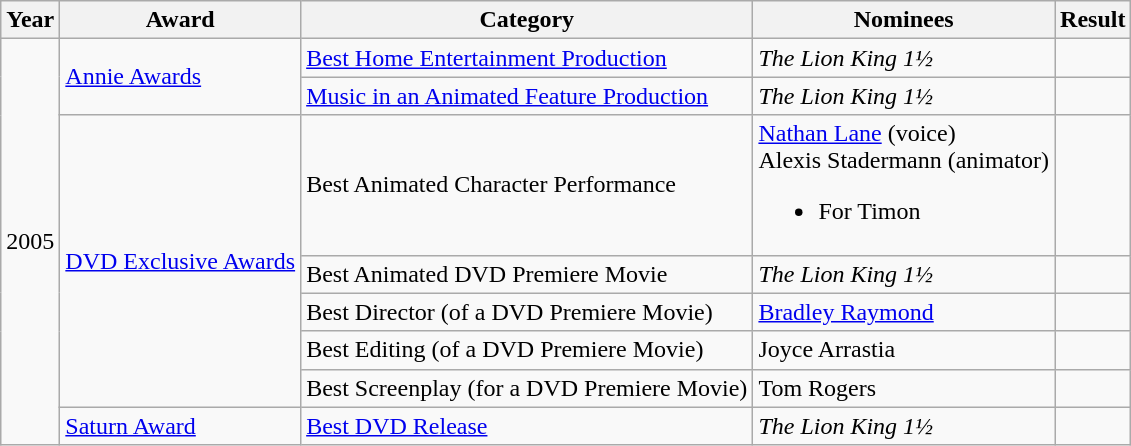<table class="wikitable">
<tr>
<th>Year</th>
<th>Award</th>
<th>Category</th>
<th>Nominees</th>
<th>Result</th>
</tr>
<tr>
<td rowspan="8">2005</td>
<td rowspan="2"><a href='#'>Annie Awards</a></td>
<td><a href='#'>Best Home Entertainment Production</a></td>
<td><em>The Lion King 1½</em></td>
<td></td>
</tr>
<tr>
<td><a href='#'>Music in an Animated Feature Production</a></td>
<td><em>The Lion King 1½</em></td>
<td></td>
</tr>
<tr>
<td rowspan="5"><a href='#'>DVD Exclusive Awards</a></td>
<td>Best Animated Character Performance</td>
<td><a href='#'>Nathan Lane</a> (voice)<br>Alexis Stadermann (animator)<br><ul><li>For Timon</li></ul></td>
<td></td>
</tr>
<tr>
<td>Best Animated DVD Premiere Movie</td>
<td><em>The Lion King 1½</em></td>
<td></td>
</tr>
<tr>
<td>Best Director (of a DVD Premiere Movie)</td>
<td><a href='#'>Bradley Raymond</a></td>
<td></td>
</tr>
<tr>
<td>Best Editing (of a DVD Premiere Movie)</td>
<td>Joyce Arrastia</td>
<td></td>
</tr>
<tr>
<td>Best Screenplay (for a DVD Premiere Movie)</td>
<td>Tom Rogers</td>
<td></td>
</tr>
<tr>
<td><a href='#'>Saturn Award</a></td>
<td><a href='#'>Best DVD Release</a></td>
<td><em>The Lion King 1½</em></td>
<td></td>
</tr>
</table>
